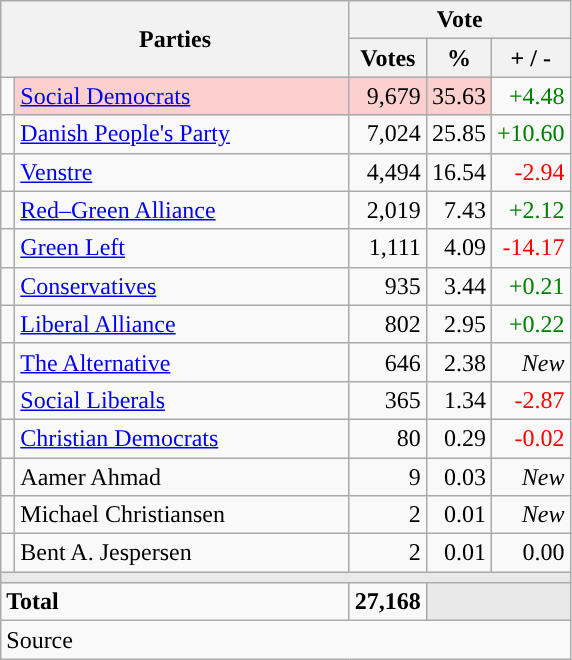<table class="wikitable" style="text-align:right;">
<tr>
<th style="text-align:centre;" rowspan="2" colspan="2" width="225">Parties</th>
<th colspan="3">Vote</th>
</tr>
<tr>
<th width="15">Votes</th>
<th width="15">%</th>
<th width="15">+ / -</th>
</tr>
<tr>
<td width="2" style="color:inherit;background:"></td>
<td bgcolor=#fbd0ce  align="left"><a href='#'>Social Democrats</a></td>
<td bgcolor=#fbd0ce>9,679</td>
<td bgcolor=#fbd0ce>35.63</td>
<td style=color:green;>+4.48</td>
</tr>
<tr>
<td width="2" style="color:inherit;background:"></td>
<td align="left"><a href='#'>Danish People's Party</a></td>
<td>7,024</td>
<td>25.85</td>
<td style=color:green;>+10.60</td>
</tr>
<tr>
<td width="2" style="color:inherit;background:"></td>
<td align="left"><a href='#'>Venstre</a></td>
<td>4,494</td>
<td>16.54</td>
<td style=color:red;>-2.94</td>
</tr>
<tr>
<td width="2" style="color:inherit;background:"></td>
<td align="left"><a href='#'>Red–Green Alliance</a></td>
<td>2,019</td>
<td>7.43</td>
<td style=color:green;>+2.12</td>
</tr>
<tr>
<td width="2" style="color:inherit;background:"></td>
<td align="left"><a href='#'>Green Left</a></td>
<td>1,111</td>
<td>4.09</td>
<td style=color:red;>-14.17</td>
</tr>
<tr>
<td width="2" style="color:inherit;background:"></td>
<td align="left"><a href='#'>Conservatives</a></td>
<td>935</td>
<td>3.44</td>
<td style=color:green;>+0.21</td>
</tr>
<tr>
<td width="2" style="color:inherit;background:"></td>
<td align="left"><a href='#'>Liberal Alliance</a></td>
<td>802</td>
<td>2.95</td>
<td style=color:green;>+0.22</td>
</tr>
<tr>
<td width="2" style="color:inherit;background:"></td>
<td align="left"><a href='#'>The Alternative</a></td>
<td>646</td>
<td>2.38</td>
<td><em>New</em></td>
</tr>
<tr>
<td width="2" style="color:inherit;background:"></td>
<td align="left"><a href='#'>Social Liberals</a></td>
<td>365</td>
<td>1.34</td>
<td style=color:red;>-2.87</td>
</tr>
<tr>
<td width="2" style="color:inherit;background:"></td>
<td align="left"><a href='#'>Christian Democrats</a></td>
<td>80</td>
<td>0.29</td>
<td style=color:red;>-0.02</td>
</tr>
<tr>
<td width="2" style="color:inherit;background:"></td>
<td align="left">Aamer Ahmad</td>
<td>9</td>
<td>0.03</td>
<td><em>New</em></td>
</tr>
<tr>
<td width="2" style="color:inherit;background:"></td>
<td align="left">Michael Christiansen</td>
<td>2</td>
<td>0.01</td>
<td><em>New</em></td>
</tr>
<tr>
<td width="2" style="color:inherit;background:"></td>
<td align="left">Bent A. Jespersen</td>
<td>2</td>
<td>0.01</td>
<td>0.00</td>
</tr>
<tr>
<td colspan="7" bgcolor="#E9E9E9"></td>
</tr>
<tr>
<td align="left" colspan="2"><strong>Total</strong></td>
<td><strong>27,168</strong></td>
<td bgcolor="#E9E9E9" colspan="2"></td>
</tr>
<tr>
<td align="left" colspan="6">Source</td>
</tr>
</table>
